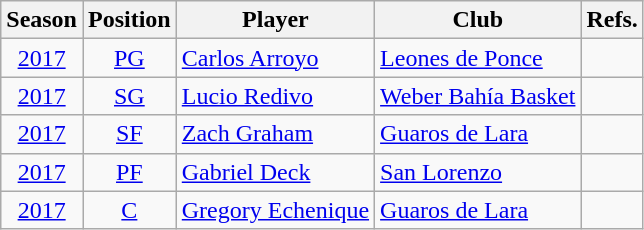<table class="wikitable">
<tr>
<th>Season</th>
<th>Position</th>
<th>Player</th>
<th>Club</th>
<th>Refs.</th>
</tr>
<tr>
<td style="text-align:center;"><a href='#'>2017</a></td>
<td style="text-align:center;"><a href='#'>PG</a></td>
<td> <a href='#'>Carlos Arroyo</a></td>
<td> <a href='#'>Leones de Ponce</a></td>
<td style="text-align:center;"></td>
</tr>
<tr>
<td style="text-align:center;"><a href='#'>2017</a></td>
<td style="text-align:center;"><a href='#'>SG</a></td>
<td> <a href='#'>Lucio Redivo</a></td>
<td> <a href='#'>Weber Bahía Basket</a></td>
<td></td>
</tr>
<tr>
<td style="text-align:center;"><a href='#'>2017</a></td>
<td style="text-align:center;"><a href='#'>SF</a></td>
<td> <a href='#'>Zach Graham</a></td>
<td> <a href='#'>Guaros de Lara</a></td>
<td></td>
</tr>
<tr>
<td style="text-align:center;"><a href='#'>2017</a></td>
<td style="text-align:center;"><a href='#'>PF</a></td>
<td> <a href='#'>Gabriel Deck</a></td>
<td> <a href='#'>San Lorenzo</a></td>
<td></td>
</tr>
<tr>
<td style="text-align:center;"><a href='#'>2017</a></td>
<td style="text-align:center;"><a href='#'>C</a></td>
<td> <a href='#'>Gregory Echenique</a></td>
<td> <a href='#'>Guaros de Lara</a></td>
<td></td>
</tr>
</table>
